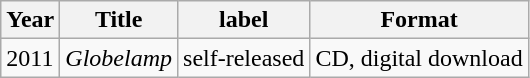<table class="wikitable sortable">
<tr>
<th>Year</th>
<th>Title</th>
<th>label</th>
<th>Format</th>
</tr>
<tr>
<td>2011</td>
<td><em>Globelamp</em></td>
<td>self-released</td>
<td>CD, digital download</td>
</tr>
</table>
